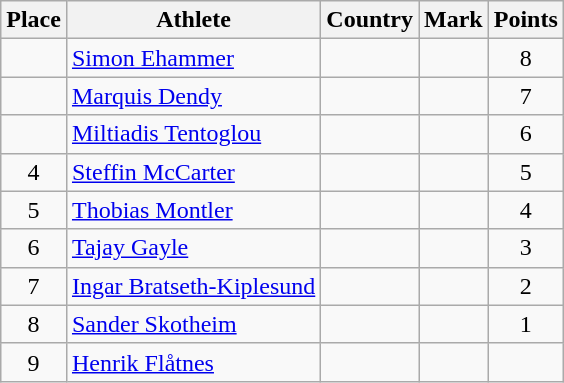<table class="wikitable">
<tr>
<th>Place</th>
<th>Athlete</th>
<th>Country</th>
<th>Mark</th>
<th>Points</th>
</tr>
<tr>
<td align=center></td>
<td><a href='#'>Simon Ehammer</a></td>
<td></td>
<td> </td>
<td align=center>8</td>
</tr>
<tr>
<td align=center></td>
<td><a href='#'>Marquis Dendy</a></td>
<td></td>
<td> </td>
<td align=center>7</td>
</tr>
<tr>
<td align=center></td>
<td><a href='#'>Miltiadis Tentoglou</a></td>
<td></td>
<td> </td>
<td align=center>6</td>
</tr>
<tr>
<td align=center>4</td>
<td><a href='#'>Steffin McCarter</a></td>
<td></td>
<td> </td>
<td align=center>5</td>
</tr>
<tr>
<td align=center>5</td>
<td><a href='#'>Thobias Montler</a></td>
<td></td>
<td> </td>
<td align=center>4</td>
</tr>
<tr>
<td align=center>6</td>
<td><a href='#'>Tajay Gayle</a></td>
<td></td>
<td> </td>
<td align=center>3</td>
</tr>
<tr>
<td align=center>7</td>
<td><a href='#'>Ingar Bratseth-Kiplesund</a></td>
<td></td>
<td> </td>
<td align=center>2</td>
</tr>
<tr>
<td align=center>8</td>
<td><a href='#'>Sander Skotheim</a></td>
<td></td>
<td> </td>
<td align=center>1</td>
</tr>
<tr>
<td align=center>9</td>
<td><a href='#'>Henrik Flåtnes</a></td>
<td></td>
<td> </td>
<td align=center></td>
</tr>
</table>
